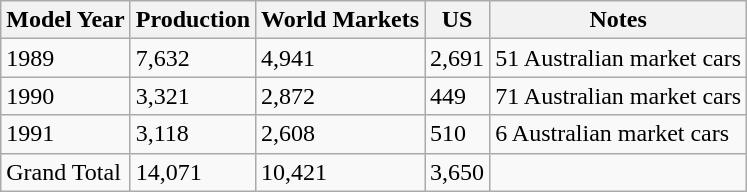<table class="wikitable">
<tr>
<th>Model Year</th>
<th>Production</th>
<th>World Markets</th>
<th>US</th>
<th>Notes</th>
</tr>
<tr>
<td>1989</td>
<td>7,632</td>
<td>4,941</td>
<td>2,691</td>
<td>51 Australian market cars</td>
</tr>
<tr>
<td>1990</td>
<td>3,321</td>
<td>2,872</td>
<td>449</td>
<td>71 Australian market cars</td>
</tr>
<tr>
<td>1991</td>
<td>3,118</td>
<td>2,608</td>
<td>510</td>
<td>6 Australian market cars</td>
</tr>
<tr>
<td>Grand Total</td>
<td>14,071</td>
<td>10,421</td>
<td>3,650</td>
<td> </td>
</tr>
</table>
